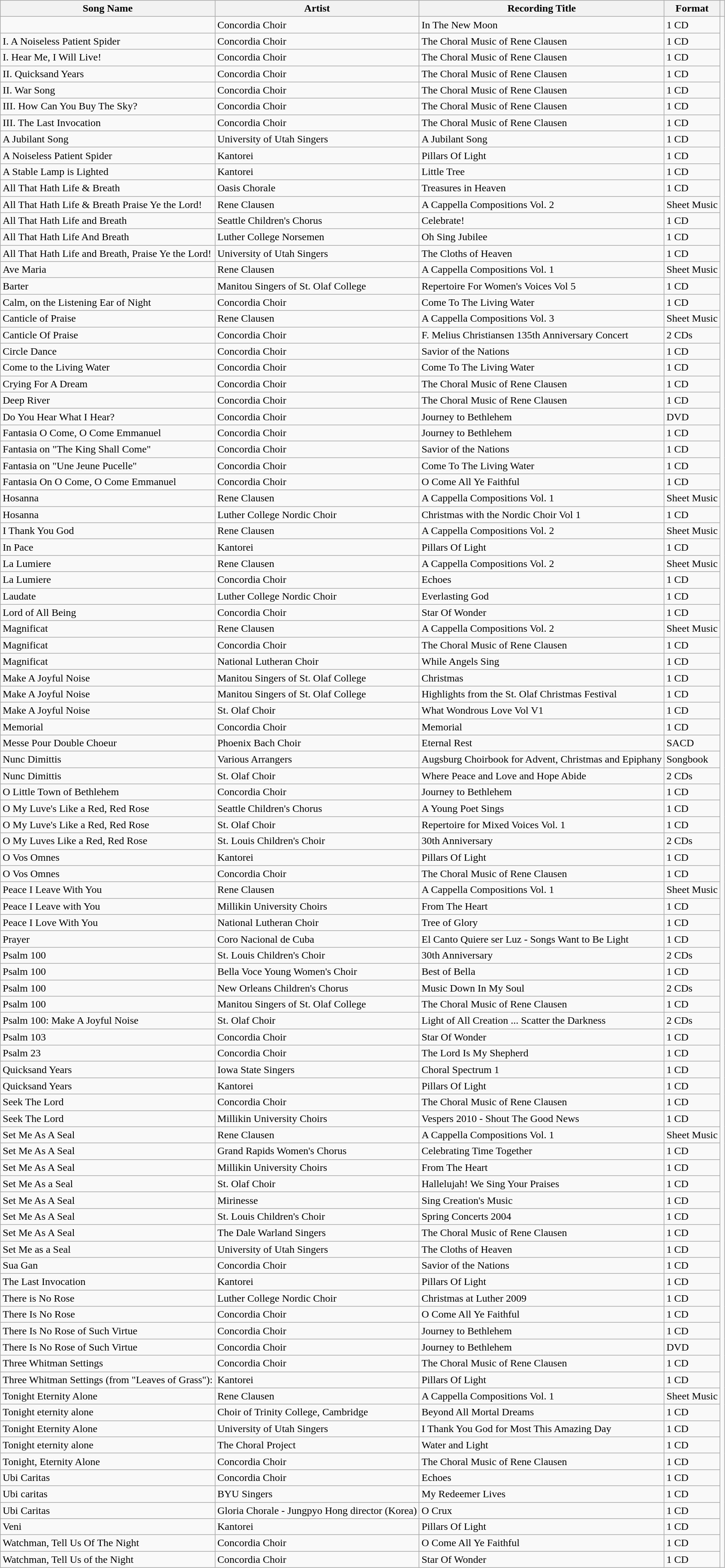<table class="wikitable sortable">
<tr>
<th>Song Name</th>
<th>Artist</th>
<th>Recording Title</th>
<th>Format</th>
<th></th>
</tr>
<tr>
<td></td>
<td>Concordia Choir</td>
<td>In The New Moon</td>
<td>1 CD</td>
</tr>
<tr>
<td data-sort-value="Noiseless Patient Spider, A (1)">I. A Noiseless Patient Spider</td>
<td>Concordia Choir</td>
<td>The Choral Music of Rene Clausen</td>
<td>1 CD</td>
</tr>
<tr>
<td data-sort-value="Hear Me, I Will Live! (1)">I. Hear Me, I Will Live!</td>
<td>Concordia Choir</td>
<td>The Choral Music of Rene Clausen</td>
<td>1 CD</td>
</tr>
<tr>
<td data-sort-value="Quicksand Years (2)">II. Quicksand Years</td>
<td>Concordia Choir</td>
<td>The Choral Music of Rene Clausen</td>
<td>1 CD</td>
</tr>
<tr>
<td data-sort-value="War Song (2)">II. War Song</td>
<td>Concordia Choir</td>
<td>The Choral Music of Rene Clausen</td>
<td>1 CD</td>
</tr>
<tr>
<td data-sort-value="How Can You Buy The Sky? (3)">III. How Can You Buy The Sky?</td>
<td>Concordia Choir</td>
<td>The Choral Music of Rene Clausen</td>
<td>1 CD</td>
</tr>
<tr>
<td data-sort-value="Last Invocation, The (3)">III. The Last Invocation</td>
<td>Concordia Choir</td>
<td>The Choral Music of Rene Clausen</td>
<td>1 CD</td>
</tr>
<tr>
<td data-sort-value="Jubilant Song, A">A Jubilant Song</td>
<td>University of Utah Singers</td>
<td>A Jubilant Song</td>
<td>1 CD</td>
</tr>
<tr>
<td data-sort-value="Noiseless Patient Spider, A">A Noiseless Patient Spider</td>
<td>Kantorei</td>
<td>Pillars Of Light</td>
<td>1 CD</td>
</tr>
<tr>
<td data-sort-value="Stable Lamp is Lighted, A">A Stable Lamp is Lighted</td>
<td>Kantorei</td>
<td>Little Tree</td>
<td>1 CD</td>
</tr>
<tr>
<td>All That Hath Life & Breath</td>
<td>Oasis Chorale</td>
<td>Treasures in Heaven</td>
<td>1 CD</td>
</tr>
<tr>
<td>All That Hath Life & Breath Praise Ye the Lord!</td>
<td>Rene Clausen</td>
<td>A Cappella Compositions Vol. 2</td>
<td>Sheet Music</td>
</tr>
<tr>
<td>All That Hath Life and Breath</td>
<td>Seattle Children's Chorus</td>
<td>Celebrate!</td>
<td>1 CD</td>
</tr>
<tr>
<td>All That Hath Life And Breath</td>
<td>Luther College Norsemen</td>
<td>Oh Sing Jubilee</td>
<td>1 CD</td>
</tr>
<tr>
<td>All That Hath Life and Breath, Praise Ye the Lord!</td>
<td>University of Utah Singers</td>
<td>The Cloths of Heaven</td>
<td>1 CD</td>
</tr>
<tr>
<td>Ave Maria</td>
<td>Rene Clausen</td>
<td>A Cappella Compositions Vol. 1</td>
<td>Sheet Music</td>
</tr>
<tr>
<td>Barter</td>
<td>Manitou Singers of St. Olaf College</td>
<td>Repertoire For Women's Voices Vol 5</td>
<td>1 CD</td>
</tr>
<tr>
<td>Calm, on the Listening Ear of Night</td>
<td>Concordia Choir</td>
<td>Come To The Living Water</td>
<td>1 CD</td>
</tr>
<tr>
<td>Canticle of Praise</td>
<td>Rene Clausen</td>
<td>A Cappella Compositions Vol. 3</td>
<td>Sheet Music</td>
</tr>
<tr>
<td>Canticle Of Praise</td>
<td>Concordia Choir</td>
<td>F. Melius Christiansen 135th Anniversary Concert</td>
<td>2 CDs</td>
</tr>
<tr>
<td>Circle Dance</td>
<td>Concordia Choir</td>
<td>Savior of the Nations</td>
<td>1 CD</td>
</tr>
<tr>
<td>Come to the Living Water</td>
<td>Concordia Choir</td>
<td>Come To The Living Water</td>
<td>1 CD</td>
</tr>
<tr>
<td>Crying For A Dream</td>
<td>Concordia Choir</td>
<td>The Choral Music of Rene Clausen</td>
<td>1 CD</td>
</tr>
<tr>
<td>Deep River</td>
<td>Concordia Choir</td>
<td>The Choral Music of Rene Clausen</td>
<td>1 CD</td>
</tr>
<tr>
<td>Do You Hear What I Hear?</td>
<td>Concordia Choir</td>
<td>Journey to Bethlehem</td>
<td>DVD</td>
</tr>
<tr>
<td>Fantasia O Come, O Come Emmanuel</td>
<td>Concordia Choir</td>
<td>Journey to Bethlehem</td>
<td>1 CD</td>
</tr>
<tr>
<td>Fantasia on "The King Shall Come"</td>
<td>Concordia Choir</td>
<td>Savior of the Nations</td>
<td>1 CD</td>
</tr>
<tr>
<td>Fantasia on "Une Jeune Pucelle"</td>
<td>Concordia Choir</td>
<td>Come To The Living Water</td>
<td>1 CD</td>
</tr>
<tr>
<td>Fantasia On O Come, O Come Emmanuel</td>
<td>Concordia Choir</td>
<td>O Come All Ye Faithful</td>
<td>1 CD</td>
</tr>
<tr>
<td>Hosanna</td>
<td>Rene Clausen</td>
<td>A Cappella Compositions Vol. 1</td>
<td>Sheet Music</td>
</tr>
<tr>
<td>Hosanna</td>
<td>Luther College Nordic Choir</td>
<td>Christmas with the Nordic Choir Vol 1</td>
<td>1 CD</td>
</tr>
<tr>
<td>I Thank You God</td>
<td>Rene Clausen</td>
<td>A Cappella Compositions Vol. 2</td>
<td>Sheet Music</td>
</tr>
<tr>
<td>In Pace</td>
<td>Kantorei</td>
<td>Pillars Of Light</td>
<td>1 CD</td>
</tr>
<tr>
<td data-sort-value="Lumiere, La">La Lumiere</td>
<td>Rene Clausen</td>
<td>A Cappella Compositions Vol. 2</td>
<td>Sheet Music</td>
</tr>
<tr>
<td data-sort-value="Lumiere, La">La Lumiere</td>
<td>Concordia Choir</td>
<td>Echoes</td>
<td>1 CD</td>
</tr>
<tr>
<td>Laudate</td>
<td>Luther College Nordic Choir</td>
<td>Everlasting God</td>
<td>1 CD</td>
</tr>
<tr>
<td>Lord of All Being</td>
<td>Concordia Choir</td>
<td>Star Of Wonder</td>
<td>1 CD</td>
</tr>
<tr>
<td>Magnificat</td>
<td>Rene Clausen</td>
<td>A Cappella Compositions Vol. 2</td>
<td>Sheet Music</td>
</tr>
<tr>
<td>Magnificat</td>
<td>Concordia Choir</td>
<td>The Choral Music of Rene Clausen</td>
<td>1 CD</td>
</tr>
<tr>
<td>Magnificat</td>
<td>National Lutheran Choir</td>
<td>While Angels Sing</td>
<td>1 CD</td>
</tr>
<tr>
<td>Make A Joyful Noise</td>
<td>Manitou Singers of St. Olaf College</td>
<td>Christmas</td>
<td>1 CD</td>
</tr>
<tr>
<td>Make A Joyful Noise</td>
<td>Manitou Singers of St. Olaf College</td>
<td>Highlights from the St. Olaf Christmas Festival</td>
<td>1 CD</td>
</tr>
<tr>
<td>Make A Joyful Noise</td>
<td>St. Olaf Choir</td>
<td>What Wondrous Love Vol V1</td>
<td>1 CD</td>
</tr>
<tr>
<td>Memorial</td>
<td>Concordia Choir</td>
<td>Memorial</td>
<td>1 CD</td>
</tr>
<tr>
<td>Messe Pour Double Choeur</td>
<td>Phoenix Bach Choir</td>
<td>Eternal Rest</td>
<td>SACD</td>
</tr>
<tr>
<td>Nunc Dimittis</td>
<td>Various Arrangers</td>
<td>Augsburg Choirbook for Advent, Christmas and Epiphany</td>
<td>Songbook</td>
</tr>
<tr>
<td>Nunc Dimittis</td>
<td>St. Olaf Choir</td>
<td>Where Peace and Love and Hope Abide</td>
<td>2 CDs</td>
</tr>
<tr>
<td>O Little Town of Bethlehem</td>
<td>Concordia Choir</td>
<td>Journey to Bethlehem</td>
<td>1 CD</td>
</tr>
<tr>
<td>O My Luve's Like a Red, Red Rose</td>
<td>Seattle Children's Chorus</td>
<td>A Young Poet Sings</td>
<td>1 CD</td>
</tr>
<tr>
<td>O My Luve's Like a Red, Red Rose</td>
<td>St. Olaf Choir</td>
<td>Repertoire for Mixed Voices Vol. 1</td>
<td>1 CD</td>
</tr>
<tr>
<td>O My Luves Like a Red, Red Rose</td>
<td>St. Louis Children's Choir</td>
<td>30th Anniversary</td>
<td>2 CDs</td>
</tr>
<tr>
<td>O Vos Omnes</td>
<td>Kantorei</td>
<td>Pillars Of Light</td>
<td>1 CD</td>
</tr>
<tr>
<td>O Vos Omnes</td>
<td>Concordia Choir</td>
<td>The Choral Music of Rene Clausen</td>
<td>1 CD</td>
</tr>
<tr>
<td>Peace I Leave With You</td>
<td>Rene Clausen</td>
<td>A Cappella Compositions Vol. 1</td>
<td>Sheet Music</td>
</tr>
<tr>
<td>Peace I Leave with You</td>
<td>Millikin University Choirs</td>
<td>From The Heart</td>
<td>1 CD</td>
</tr>
<tr>
<td>Peace I Love With You</td>
<td>National Lutheran Choir</td>
<td>Tree of Glory</td>
<td>1 CD</td>
</tr>
<tr>
<td>Prayer</td>
<td>Coro Nacional de Cuba</td>
<td>El Canto Quiere ser Luz - Songs Want to Be Light</td>
<td>1 CD</td>
</tr>
<tr>
<td>Psalm 100</td>
<td>St. Louis Children's Choir</td>
<td>30th Anniversary</td>
<td>2 CDs</td>
</tr>
<tr>
<td>Psalm 100</td>
<td>Bella Voce Young Women's Choir</td>
<td>Best of Bella</td>
<td>1 CD</td>
</tr>
<tr>
<td>Psalm 100</td>
<td>New Orleans Children's Chorus</td>
<td>Music Down In My Soul</td>
<td>2 CDs</td>
</tr>
<tr>
<td>Psalm 100</td>
<td>Manitou Singers of St. Olaf College</td>
<td>The Choral Music of Rene Clausen</td>
<td>1 CD</td>
</tr>
<tr>
<td>Psalm 100: Make A Joyful Noise</td>
<td>St. Olaf Choir</td>
<td>Light of All Creation ... Scatter the Darkness</td>
<td>2 CDs</td>
</tr>
<tr>
<td>Psalm 103</td>
<td>Concordia Choir</td>
<td>Star Of Wonder</td>
<td>1 CD</td>
</tr>
<tr>
<td data-sort-value="Psalm 023">Psalm 23</td>
<td>Concordia Choir</td>
<td>The Lord Is My Shepherd</td>
<td>1 CD</td>
</tr>
<tr>
<td>Quicksand Years</td>
<td>Iowa State Singers</td>
<td>Choral Spectrum 1</td>
<td>1 CD</td>
</tr>
<tr>
<td>Quicksand Years</td>
<td>Kantorei</td>
<td>Pillars Of Light</td>
<td>1 CD</td>
</tr>
<tr>
<td>Seek The Lord</td>
<td>Concordia Choir</td>
<td>The Choral Music of Rene Clausen</td>
<td>1 CD</td>
</tr>
<tr>
<td>Seek The Lord</td>
<td>Millikin University Choirs</td>
<td>Vespers 2010 - Shout The Good News</td>
<td>1 CD</td>
</tr>
<tr>
<td>Set Me As A Seal</td>
<td>Rene Clausen</td>
<td>A Cappella Compositions Vol. 1</td>
<td>Sheet Music</td>
</tr>
<tr>
<td>Set Me As A Seal</td>
<td>Grand Rapids Women's Chorus</td>
<td>Celebrating Time Together</td>
<td>1 CD</td>
</tr>
<tr>
<td>Set Me As A Seal</td>
<td>Millikin University Choirs</td>
<td>From The Heart</td>
<td>1 CD</td>
</tr>
<tr>
<td>Set Me As a Seal</td>
<td>St. Olaf Choir</td>
<td>Hallelujah! We Sing Your Praises</td>
<td>1 CD</td>
</tr>
<tr>
<td>Set Me As A Seal</td>
<td>Mirinesse</td>
<td>Sing Creation's Music</td>
<td>1 CD</td>
</tr>
<tr>
<td>Set Me As A Seal</td>
<td>St. Louis Children's Choir</td>
<td>Spring Concerts 2004</td>
<td>1 CD</td>
</tr>
<tr>
<td>Set Me As A Seal</td>
<td>The Dale Warland Singers</td>
<td>The Choral Music of Rene Clausen</td>
<td>1 CD</td>
</tr>
<tr>
<td>Set Me as a Seal</td>
<td>University of Utah Singers</td>
<td>The Cloths of Heaven</td>
<td>1 CD</td>
</tr>
<tr>
<td>Sua Gan</td>
<td>Concordia Choir</td>
<td>Savior of the Nations</td>
<td>1 CD</td>
</tr>
<tr>
<td data-sort-value="Last Invocation, The">The Last Invocation</td>
<td>Kantorei</td>
<td>Pillars Of Light</td>
<td>1 CD</td>
</tr>
<tr>
<td>There is No Rose</td>
<td>Luther College Nordic Choir</td>
<td>Christmas at Luther 2009</td>
<td>1 CD</td>
</tr>
<tr>
<td>There Is No Rose</td>
<td>Concordia Choir</td>
<td>O Come All Ye Faithful</td>
<td>1 CD</td>
</tr>
<tr>
<td>There Is No Rose of Such Virtue</td>
<td>Concordia Choir</td>
<td>Journey to Bethlehem</td>
<td>1 CD</td>
</tr>
<tr>
<td>There Is No Rose of Such Virtue</td>
<td>Concordia Choir</td>
<td>Journey to Bethlehem</td>
<td>DVD</td>
</tr>
<tr>
<td>Three Whitman Settings</td>
<td>Concordia Choir</td>
<td>The Choral Music of Rene Clausen</td>
<td>1 CD</td>
</tr>
<tr>
<td>Three Whitman Settings (from "Leaves of Grass"):</td>
<td>Kantorei</td>
<td>Pillars Of Light</td>
<td>1 CD</td>
</tr>
<tr>
<td>Tonight Eternity Alone</td>
<td>Rene Clausen</td>
<td>A Cappella Compositions Vol. 1</td>
<td>Sheet Music</td>
</tr>
<tr>
<td>Tonight eternity alone</td>
<td>Choir of Trinity College, Cambridge</td>
<td>Beyond All Mortal Dreams</td>
<td>1 CD</td>
</tr>
<tr>
<td>Tonight Eternity Alone</td>
<td>University of Utah Singers</td>
<td>I Thank You God for Most This Amazing Day</td>
<td>1 CD</td>
</tr>
<tr>
<td>Tonight eternity alone</td>
<td>The Choral Project</td>
<td>Water and Light</td>
<td>1 CD</td>
</tr>
<tr>
<td>Tonight, Eternity Alone</td>
<td>Concordia Choir</td>
<td>The Choral Music of Rene Clausen</td>
<td>1 CD</td>
</tr>
<tr>
<td>Ubi Caritas</td>
<td>Concordia Choir</td>
<td>Echoes</td>
<td>1 CD</td>
</tr>
<tr>
<td>Ubi caritas</td>
<td>BYU Singers</td>
<td>My Redeemer Lives</td>
<td>1 CD</td>
</tr>
<tr>
<td>Ubi Caritas</td>
<td>Gloria Chorale - Jungpyo Hong director (Korea)</td>
<td>O Crux</td>
<td>1 CD</td>
</tr>
<tr>
<td>Veni</td>
<td>Kantorei</td>
<td>Pillars Of Light</td>
<td>1 CD</td>
</tr>
<tr>
<td>Watchman, Tell Us Of The Night</td>
<td>Concordia Choir</td>
<td>O Come All Ye Faithful</td>
<td>1 CD</td>
</tr>
<tr>
<td>Watchman, Tell Us of the Night</td>
<td>Concordia Choir</td>
<td>Star Of Wonder</td>
<td>1 CD</td>
</tr>
</table>
